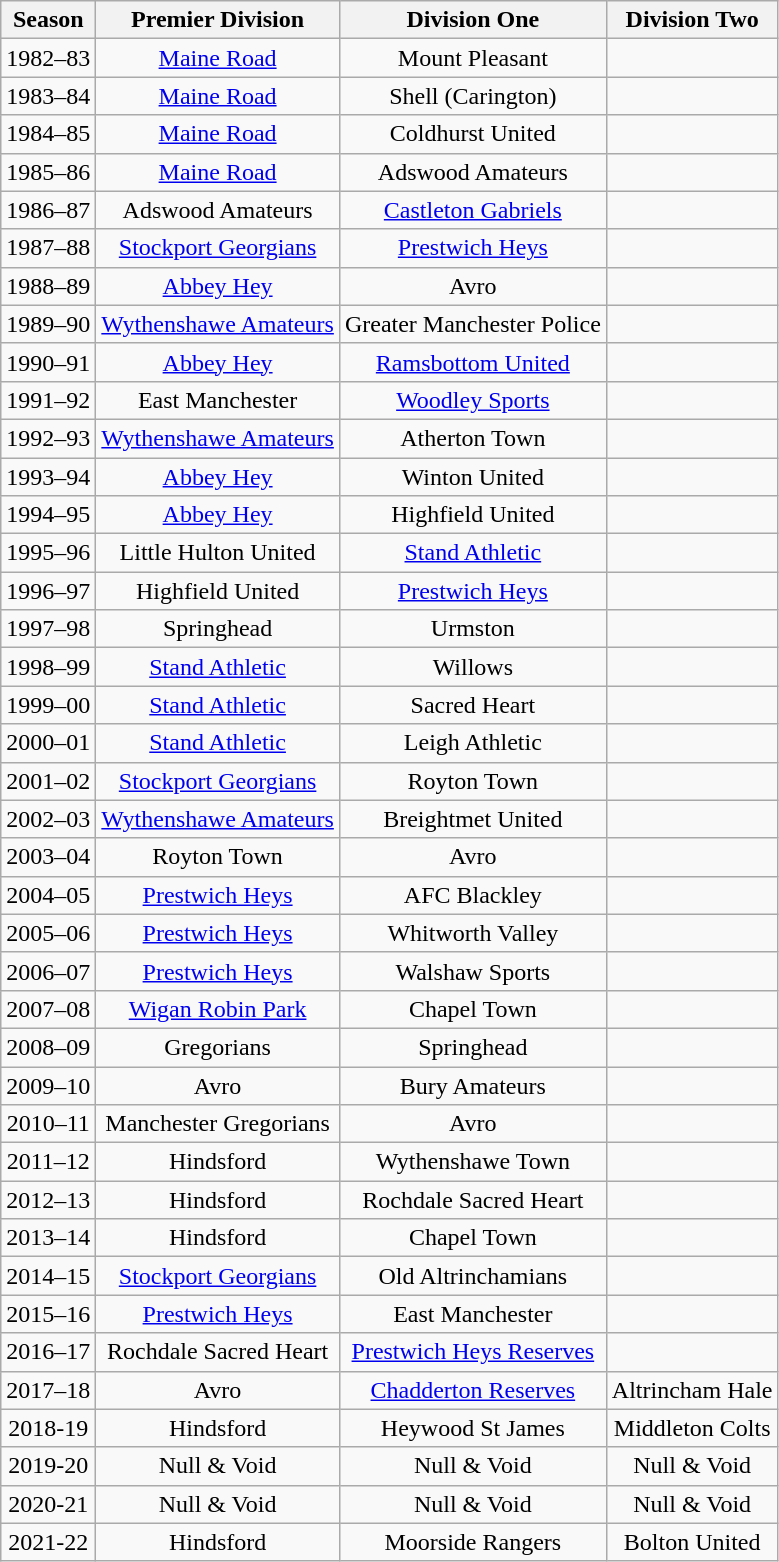<table class="wikitable" style="text-align: center">
<tr>
<th>Season</th>
<th>Premier Division</th>
<th>Division One</th>
<th>Division Two</th>
</tr>
<tr>
<td>1982–83</td>
<td><a href='#'>Maine Road</a></td>
<td>Mount Pleasant</td>
<td></td>
</tr>
<tr>
<td>1983–84</td>
<td><a href='#'>Maine Road</a></td>
<td>Shell (Carington)</td>
<td></td>
</tr>
<tr>
<td>1984–85</td>
<td><a href='#'>Maine Road</a></td>
<td>Coldhurst United</td>
<td></td>
</tr>
<tr>
<td>1985–86</td>
<td><a href='#'>Maine Road</a></td>
<td>Adswood Amateurs</td>
<td></td>
</tr>
<tr>
<td>1986–87</td>
<td>Adswood Amateurs</td>
<td><a href='#'>Castleton Gabriels</a></td>
<td></td>
</tr>
<tr>
<td>1987–88</td>
<td><a href='#'>Stockport Georgians</a></td>
<td><a href='#'>Prestwich Heys</a></td>
<td></td>
</tr>
<tr>
<td>1988–89</td>
<td><a href='#'>Abbey Hey</a></td>
<td>Avro</td>
<td></td>
</tr>
<tr>
<td>1989–90</td>
<td><a href='#'>Wythenshawe Amateurs</a></td>
<td>Greater Manchester Police</td>
<td></td>
</tr>
<tr>
<td>1990–91</td>
<td><a href='#'>Abbey Hey</a></td>
<td><a href='#'>Ramsbottom United</a></td>
<td></td>
</tr>
<tr>
<td>1991–92</td>
<td>East Manchester</td>
<td><a href='#'>Woodley Sports</a></td>
<td></td>
</tr>
<tr>
<td>1992–93</td>
<td><a href='#'>Wythenshawe Amateurs</a></td>
<td>Atherton Town</td>
<td></td>
</tr>
<tr>
<td>1993–94</td>
<td><a href='#'>Abbey Hey</a></td>
<td>Winton United</td>
<td></td>
</tr>
<tr>
<td>1994–95</td>
<td><a href='#'>Abbey Hey</a></td>
<td>Highfield United</td>
<td></td>
</tr>
<tr>
<td>1995–96</td>
<td>Little Hulton United</td>
<td><a href='#'>Stand Athletic</a></td>
<td></td>
</tr>
<tr>
<td>1996–97</td>
<td>Highfield United</td>
<td><a href='#'>Prestwich Heys</a></td>
<td></td>
</tr>
<tr>
<td>1997–98</td>
<td>Springhead</td>
<td>Urmston</td>
<td></td>
</tr>
<tr>
<td>1998–99</td>
<td><a href='#'>Stand Athletic</a></td>
<td>Willows</td>
<td></td>
</tr>
<tr>
<td>1999–00</td>
<td><a href='#'>Stand Athletic</a></td>
<td>Sacred Heart</td>
<td></td>
</tr>
<tr>
<td>2000–01</td>
<td><a href='#'>Stand Athletic</a></td>
<td>Leigh Athletic</td>
<td></td>
</tr>
<tr>
<td>2001–02</td>
<td><a href='#'>Stockport Georgians</a></td>
<td>Royton Town</td>
<td></td>
</tr>
<tr>
<td>2002–03</td>
<td><a href='#'>Wythenshawe Amateurs</a></td>
<td>Breightmet United</td>
<td></td>
</tr>
<tr>
<td>2003–04</td>
<td>Royton Town</td>
<td>Avro</td>
<td></td>
</tr>
<tr>
<td>2004–05</td>
<td><a href='#'>Prestwich Heys</a></td>
<td>AFC Blackley</td>
<td></td>
</tr>
<tr>
<td>2005–06</td>
<td><a href='#'>Prestwich Heys</a></td>
<td>Whitworth Valley</td>
<td></td>
</tr>
<tr>
<td>2006–07</td>
<td><a href='#'>Prestwich Heys</a></td>
<td>Walshaw Sports</td>
<td></td>
</tr>
<tr>
<td>2007–08</td>
<td><a href='#'>Wigan Robin Park</a></td>
<td>Chapel Town</td>
<td></td>
</tr>
<tr>
<td>2008–09</td>
<td>Gregorians</td>
<td>Springhead</td>
<td></td>
</tr>
<tr>
<td>2009–10</td>
<td>Avro</td>
<td>Bury Amateurs</td>
<td></td>
</tr>
<tr>
<td>2010–11</td>
<td>Manchester Gregorians</td>
<td>Avro</td>
<td></td>
</tr>
<tr>
<td>2011–12</td>
<td>Hindsford</td>
<td>Wythenshawe Town</td>
<td></td>
</tr>
<tr>
<td>2012–13</td>
<td>Hindsford</td>
<td>Rochdale Sacred Heart</td>
<td></td>
</tr>
<tr>
<td>2013–14</td>
<td>Hindsford</td>
<td>Chapel Town</td>
<td></td>
</tr>
<tr>
<td>2014–15</td>
<td><a href='#'>Stockport Georgians</a></td>
<td>Old Altrinchamians</td>
<td></td>
</tr>
<tr>
<td>2015–16</td>
<td><a href='#'>Prestwich Heys</a></td>
<td>East Manchester</td>
<td></td>
</tr>
<tr>
<td>2016–17</td>
<td>Rochdale Sacred Heart</td>
<td><a href='#'>Prestwich Heys Reserves</a></td>
<td></td>
</tr>
<tr>
<td>2017–18</td>
<td>Avro</td>
<td><a href='#'>Chadderton Reserves</a></td>
<td>Altrincham Hale</td>
</tr>
<tr>
<td>2018-19</td>
<td>Hindsford</td>
<td>Heywood St James</td>
<td>Middleton Colts</td>
</tr>
<tr>
<td>2019-20</td>
<td>Null & Void</td>
<td>Null & Void</td>
<td>Null & Void</td>
</tr>
<tr>
<td>2020-21</td>
<td>Null & Void</td>
<td>Null & Void</td>
<td>Null & Void</td>
</tr>
<tr>
<td>2021-22</td>
<td>Hindsford</td>
<td>Moorside Rangers</td>
<td>Bolton United</td>
</tr>
</table>
